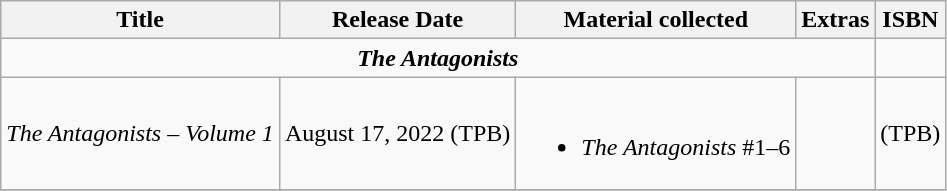<table class="wikitable" style="text-align: center">
<tr>
<th>Title</th>
<th>Release Date</th>
<th>Material collected</th>
<th>Extras</th>
<th>ISBN</th>
</tr>
<tr>
<td colspan=4><strong><em>The Antagonists</em></strong></td>
</tr>
<tr>
<td><em>The Antagonists – Volume 1</em></td>
<td>August 17, 2022 (TPB)</td>
<td><br><ul><li><em>The Antagonists</em> #1–6</li></ul></td>
<td></td>
<td> (TPB)</td>
</tr>
<tr>
</tr>
</table>
